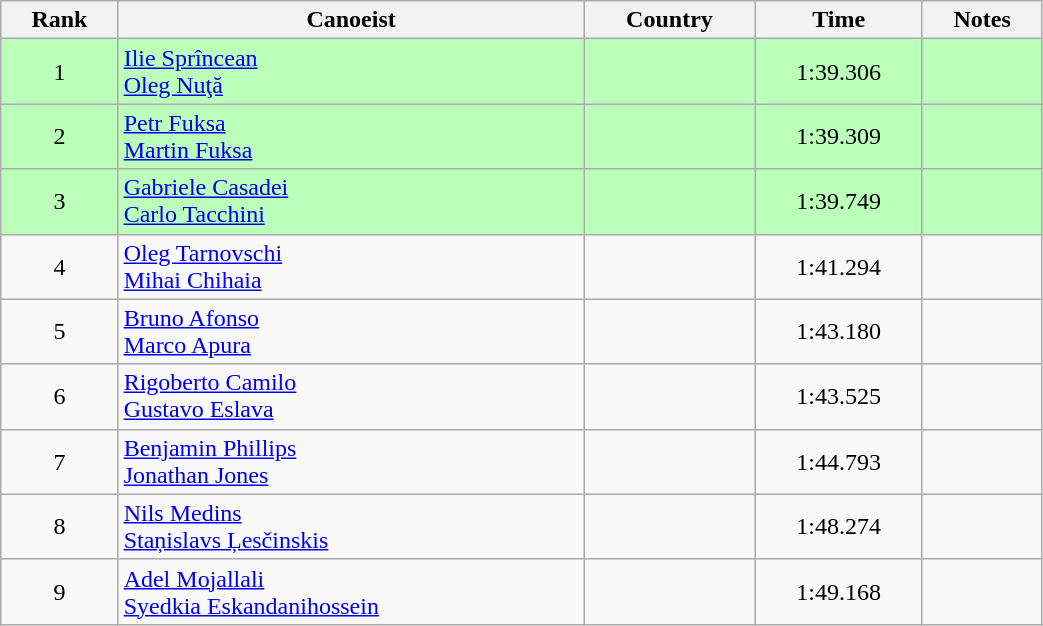<table class="wikitable" style="text-align:center;width: 55%">
<tr>
<th>Rank</th>
<th>Canoeist</th>
<th>Country</th>
<th>Time</th>
<th>Notes</th>
</tr>
<tr bgcolor=bbffbb>
<td>1</td>
<td align="left"><a href='#'>Ilie Sprîncean</a><br><a href='#'>Oleg Nuţă</a></td>
<td align="left"></td>
<td>1:39.306</td>
<td></td>
</tr>
<tr bgcolor=bbffbb>
<td>2</td>
<td align="left"><a href='#'>Petr Fuksa</a><br><a href='#'>Martin Fuksa</a></td>
<td align="left"></td>
<td>1:39.309</td>
<td></td>
</tr>
<tr bgcolor=bbffbb>
<td>3</td>
<td align="left"><a href='#'>Gabriele Casadei</a><br><a href='#'>Carlo Tacchini</a></td>
<td align="left"></td>
<td>1:39.749</td>
<td></td>
</tr>
<tr>
<td>4</td>
<td align="left"><a href='#'>Oleg Tarnovschi</a><br><a href='#'>Mihai Chihaia</a></td>
<td align="left"></td>
<td>1:41.294</td>
<td></td>
</tr>
<tr>
<td>5</td>
<td align="left"><a href='#'>Bruno Afonso</a><br><a href='#'>Marco Apura</a></td>
<td align="left"></td>
<td>1:43.180</td>
<td></td>
</tr>
<tr>
<td>6</td>
<td align="left"><a href='#'>Rigoberto Camilo</a><br><a href='#'>Gustavo Eslava</a></td>
<td align="left"></td>
<td>1:43.525</td>
<td></td>
</tr>
<tr>
<td>7</td>
<td align="left"><a href='#'>Benjamin Phillips</a><br><a href='#'>Jonathan Jones</a></td>
<td align="left"></td>
<td>1:44.793</td>
<td></td>
</tr>
<tr>
<td>8</td>
<td align="left"><a href='#'>Nils Medins</a><br><a href='#'>Staņislavs Ļesčinskis</a></td>
<td align="left"></td>
<td>1:48.274</td>
<td></td>
</tr>
<tr>
<td>9</td>
<td align="left"><a href='#'>Adel Mojallali</a><br><a href='#'>Syedkia Eskandanihossein</a></td>
<td align="left"></td>
<td>1:49.168</td>
<td></td>
</tr>
</table>
